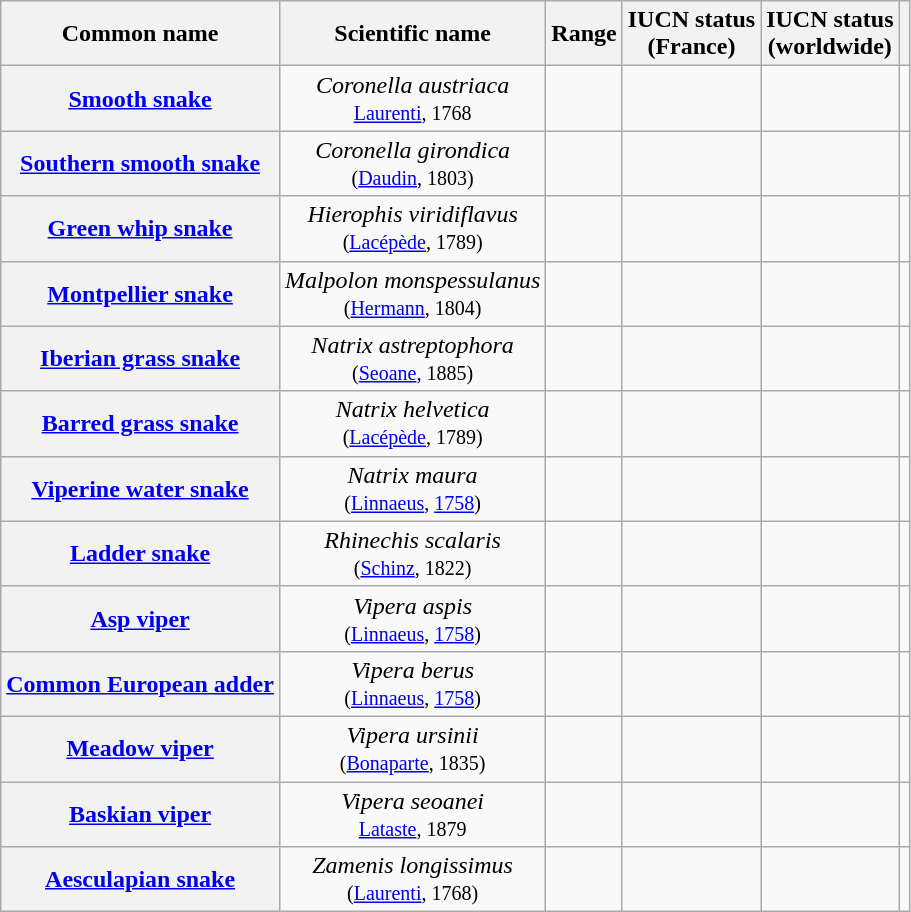<table class="wikitable" style="text-align: center;">
<tr>
<th scope="col">Common name</th>
<th scope="col">Scientific name</th>
<th scope="col">Range</th>
<th scope="col">IUCN status<br>(France)</th>
<th scope="col">IUCN status<br>(worldwide)</th>
<th scope="col"></th>
</tr>
<tr>
<th scope="row"><a href='#'>Smooth snake</a><br></th>
<td><em>Coronella austriaca</em><br><small><a href='#'>Laurenti</a>, 1768</small></td>
<td></td>
<td></td>
<td></td>
<td></td>
</tr>
<tr>
<th scope="row"><a href='#'>Southern smooth snake</a><br></th>
<td><em>Coronella girondica</em><br><small>(<a href='#'>Daudin</a>, 1803)</small></td>
<td></td>
<td></td>
<td></td>
<td></td>
</tr>
<tr>
<th scope="row"><a href='#'>Green whip snake</a><br></th>
<td><em>Hierophis viridiflavus</em><br><small>(<a href='#'>Lacépède</a>, 1789)</small></td>
<td></td>
<td></td>
<td></td>
<td></td>
</tr>
<tr>
<th scope="row"><a href='#'>Montpellier snake</a><br></th>
<td><em>Malpolon monspessulanus</em><br><small>(<a href='#'>Hermann</a>, 1804)</small></td>
<td></td>
<td></td>
<td></td>
<td></td>
</tr>
<tr>
<th scope="row"><a href='#'>Iberian grass snake</a><br></th>
<td><em>Natrix astreptophora</em><br><small>(<a href='#'>Seoane</a>, 1885)</small></td>
<td></td>
<td></td>
<td></td>
<td></td>
</tr>
<tr>
<th scope="row"><a href='#'>Barred grass snake</a><br></th>
<td><em>Natrix helvetica</em><br><small>(<a href='#'>Lacépède</a>, 1789)</small></td>
<td></td>
<td></td>
<td></td>
<td></td>
</tr>
<tr>
<th scope="row"><a href='#'>Viperine water snake</a><br></th>
<td><em>Natrix maura</em><br><small>(<a href='#'>Linnaeus</a>, <a href='#'>1758</a>)</small></td>
<td></td>
<td></td>
<td></td>
<td></td>
</tr>
<tr>
<th scope="row"><a href='#'>Ladder snake</a><br></th>
<td><em>Rhinechis scalaris</em><br><small>(<a href='#'>Schinz</a>, 1822)</small></td>
<td></td>
<td></td>
<td></td>
<td></td>
</tr>
<tr>
<th scope="row"><a href='#'>Asp viper</a><br></th>
<td><em>Vipera aspis</em><br><small>(<a href='#'>Linnaeus</a>, <a href='#'>1758</a>)</small></td>
<td></td>
<td></td>
<td></td>
<td></td>
</tr>
<tr>
<th scope="row"><a href='#'>Common European adder</a><br></th>
<td><em>Vipera berus</em><br><small>(<a href='#'>Linnaeus</a>, <a href='#'>1758</a>)</small></td>
<td></td>
<td></td>
<td></td>
<td></td>
</tr>
<tr>
<th scope="row"><a href='#'>Meadow viper</a><br></th>
<td><em>Vipera ursinii</em><br><small>(<a href='#'>Bonaparte</a>, 1835)</small></td>
<td></td>
<td></td>
<td></td>
<td></td>
</tr>
<tr>
<th scope="row"><a href='#'>Baskian viper</a><br></th>
<td><em>Vipera seoanei</em><br><small><a href='#'>Lataste</a>, 1879</small></td>
<td></td>
<td></td>
<td></td>
<td></td>
</tr>
<tr>
<th scope="row"><a href='#'>Aesculapian snake</a><br></th>
<td><em>Zamenis longissimus</em><br><small>(<a href='#'>Laurenti</a>, 1768)</small></td>
<td></td>
<td></td>
<td></td>
<td></td>
</tr>
</table>
